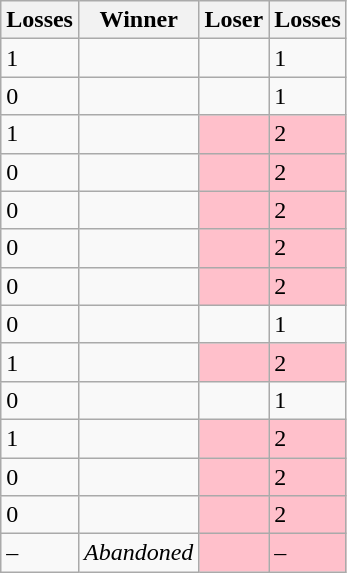<table class=wikitable>
<tr>
<th>Losses</th>
<th>Winner</th>
<th>Loser</th>
<th>Losses</th>
</tr>
<tr>
<td>1</td>
<td></td>
<td></td>
<td>1</td>
</tr>
<tr>
<td>0</td>
<td></td>
<td></td>
<td>1</td>
</tr>
<tr>
<td>1</td>
<td></td>
<td bgcolor=pink></td>
<td bgcolor=pink>2</td>
</tr>
<tr>
<td>0</td>
<td></td>
<td bgcolor=pink></td>
<td bgcolor=pink>2</td>
</tr>
<tr>
<td>0</td>
<td></td>
<td bgcolor=pink></td>
<td bgcolor=pink>2</td>
</tr>
<tr>
<td>0</td>
<td></td>
<td bgcolor=pink></td>
<td bgcolor=pink>2</td>
</tr>
<tr>
<td>0</td>
<td></td>
<td bgcolor=pink></td>
<td bgcolor=pink>2</td>
</tr>
<tr>
<td>0</td>
<td></td>
<td></td>
<td>1</td>
</tr>
<tr>
<td>1</td>
<td></td>
<td bgcolor=pink></td>
<td bgcolor=pink>2</td>
</tr>
<tr>
<td>0</td>
<td></td>
<td></td>
<td>1</td>
</tr>
<tr>
<td>1</td>
<td></td>
<td bgcolor=pink></td>
<td bgcolor=pink>2</td>
</tr>
<tr>
<td>0</td>
<td></td>
<td bgcolor=pink></td>
<td bgcolor=pink>2</td>
</tr>
<tr>
<td>0</td>
<td></td>
<td bgcolor=pink></td>
<td bgcolor=pink>2</td>
</tr>
<tr>
<td>–</td>
<td><em>Abandoned</em></td>
<td bgcolor=pink></td>
<td bgcolor=pink>–</td>
</tr>
</table>
